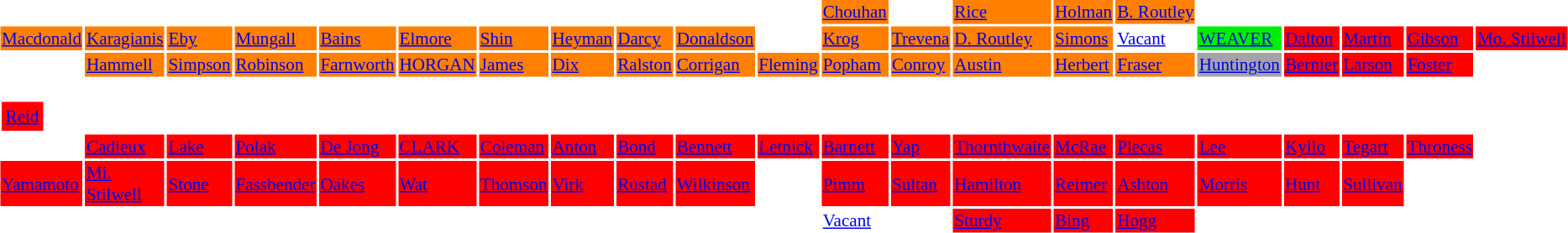<table cellpadding=1 style="font-size:88%">
<tr>
<td style="width:0.5em"></td>
<td style="width:0.5em"></td>
<td style="width:0.5em"></td>
<td style="width:0.5em"></td>
<td style="width:0.5em"></td>
<td style="width:0.5em"></td>
<td style="width:0.5em"></td>
<td style="width:0.5em"></td>
<td style="width:0.5em"></td>
<td style="width:0.5em"></td>
<td style="width:0.5em"></td>
<td style="width:0.5em"></td>
<td bgcolor=#FF7F00><a href='#'>Chouhan</a></td>
<td bgcolor=#FFFFFF></td>
<td bgcolor=#FF7F00><a href='#'>Rice</a></td>
<td bgcolor=#FF7F00><a href='#'>Holman</a></td>
<td bgcolor=#FF7F00><a href='#'>B. Routley</a></td>
</tr>
<tr>
<td style="width:0.5em"></td>
<td bgcolor=#FF7F00><a href='#'>Macdonald</a></td>
<td bgcolor=#FF7F00><a href='#'>Karagianis</a></td>
<td bgcolor=#FF7F00><a href='#'>Eby</a></td>
<td bgcolor=#FF7F00><a href='#'>Mungall</a></td>
<td bgcolor=#FF7F00><a href='#'>Bains</a></td>
<td bgcolor=#FF7F00><a href='#'>Elmore</a></td>
<td bgcolor=#FF7F00><a href='#'>Shin</a></td>
<td bgcolor=#FF7F00><a href='#'>Heyman</a></td>
<td bgcolor=#FF7F00><a href='#'>Darcy</a></td>
<td bgcolor=#FF7F00><a href='#'>Donaldson</a></td>
<td style="width:0.5em"></td>
<td bgcolor=#FF7F00><a href='#'>Krog</a></td>
<td bgcolor=#FF7F00><a href='#'>Trevena</a></td>
<td bgcolor=#FF7F00><a href='#'>D. Routley</a></td>
<td bgcolor=#FF7F00><a href='#'>Simons</a></td>
<td bgcolor=#FFFFFF><a href='#'>Vacant</a></td>
<td bgcolor=#green><a href='#'>WEAVER</a></td>
<td bgcolor=#FF0000><a href='#'>Dalton</a></td>
<td bgcolor=#FF0000><a href='#'>Martin</a></td>
<td bgcolor=#FF0000><a href='#'>Gibson</a></td>
<td bgcolor=#FF0000><a href='#'>Mo. Stilwell</a></td>
</tr>
<tr>
<td style="width:0.5em"></td>
<td style="background:#FFFFFF"></td>
<td bgcolor=#FF7F00><a href='#'>Hammell</a></td>
<td bgcolor=#FF7F00><a href='#'>Simpson</a></td>
<td bgcolor=#FF7F00><a href='#'>Robinson</a></td>
<td bgcolor=#FF7F00><a href='#'>Farnworth</a></td>
<td bgcolor=#FF7F00><a href='#'>HORGAN</a></td>
<td bgcolor=#FF7F00><a href='#'>James</a></td>
<td bgcolor=#FF7F00><a href='#'>Dix</a></td>
<td bgcolor=#FF7F00><a href='#'>Ralston</a></td>
<td bgcolor=#FF7F00><a href='#'>Corrigan</a></td>
<td bgcolor=#FF7F00><a href='#'>Fleming</a></td>
<td bgcolor=#FF7F00><a href='#'>Popham</a></td>
<td bgcolor=#FF7F00><a href='#'>Conroy</a></td>
<td bgcolor=#FF7F00><a href='#'>Austin</a></td>
<td bgcolor=#FF7F00><a href='#'>Herbert</a></td>
<td bgcolor=#FF7F00><a href='#'>Fraser</a></td>
<td bgcolor=#A4A4A4><a href='#'>Huntington</a></td>
<td bgcolor=#FF0000><a href='#'>Bernier</a></td>
<td bgcolor=#FF0000><a href='#'>Larson</a></td>
<td bgcolor=#FF0000><a href='#'>Foster</a></td>
</tr>
<tr>
<td></td>
<td style="width:50px;"><br><table bgcolor=#FF0000 |>
<tr>
<td><a href='#'>Reid</a></td>
</tr>
</table>
</td>
<td></td>
</tr>
<tr>
<td style="width:0.5em"></td>
<td style="width:0.5em"></td>
<td bgcolor=#FF0000><a href='#'>Cadieux</a></td>
<td bgcolor=#FF0000><a href='#'>Lake</a></td>
<td bgcolor=#FF0000><a href='#'>Polak</a></td>
<td bgcolor=#FF0000><a href='#'>De Jong</a></td>
<td bgcolor=#FF0000><a href='#'>CLARK</a></td>
<td bgcolor=#FF0000><a href='#'>Coleman</a></td>
<td bgcolor=#FF0000><a href='#'>Anton</a></td>
<td bgcolor=#FF0000><a href='#'>Bond</a></td>
<td bgcolor=#FF0000><a href='#'>Bennett</a></td>
<td bgcolor=#FF0000><a href='#'>Letnick</a></td>
<td bgcolor=#FF0000><a href='#'>Barnett</a></td>
<td bgcolor=#FF0000><a href='#'>Yap</a></td>
<td bgcolor=#FF0000><a href='#'>Thornthwaite</a></td>
<td bgcolor=#FF0000><a href='#'>McRae</a></td>
<td bgcolor=#FF0000><a href='#'>Plecas</a></td>
<td bgcolor=#FF0000><a href='#'>Lee</a></td>
<td bgcolor=#FF0000><a href='#'>Kyllo</a></td>
<td bgcolor=#FF0000><a href='#'>Tegart</a></td>
<td bgcolor=#FF0000><a href='#'>Throness</a></td>
</tr>
<tr>
<td style="width:0.5em"></td>
<td bgcolor=#FF0000><a href='#'>Yamamoto</a></td>
<td bgcolor=#FF0000><a href='#'>Mi. Stilwell</a></td>
<td bgcolor=#FF0000><a href='#'>Stone</a></td>
<td bgcolor=#FF0000><a href='#'>Fassbender</a></td>
<td bgcolor=#FF0000><a href='#'>Oakes</a></td>
<td bgcolor=#FF0000><a href='#'>Wat</a></td>
<td bgcolor=#FF0000><a href='#'>Thomson</a></td>
<td bgcolor=#FF0000><a href='#'>Virk</a></td>
<td bgcolor=#FF0000><a href='#'>Rustad</a></td>
<td bgcolor=#FF0000><a href='#'>Wilkinson</a></td>
<td style="width:0.5em"></td>
<td bgcolor=#FF0000><a href='#'>Pimm</a></td>
<td bgcolor=#FF0000><a href='#'>Sultan</a></td>
<td bgcolor=#FF0000><a href='#'>Hamilton</a></td>
<td bgcolor=#FF0000><a href='#'>Reimer</a></td>
<td bgcolor=#FF0000><a href='#'>Ashton</a></td>
<td bgcolor=#FF0000><a href='#'>Morris</a></td>
<td bgcolor=#FF0000><a href='#'>Hunt</a></td>
<td bgcolor=#FF0000><a href='#'>Sullivan</a></td>
</tr>
<tr>
<td style="width:0.5em"></td>
<td style="width:0.5em"></td>
<td style="width:0.5em"></td>
<td style="width:0.5em"></td>
<td style="width:0.5em"></td>
<td style="width:0.5em"></td>
<td style="width:0.5em"></td>
<td style="width:0.5em"></td>
<td style="width:0.5em"></td>
<td style="width:0.5em"></td>
<td style="width:0.5em"></td>
<td style="width:0.5em"></td>
<td bgcolor=#FFFFFF><a href='#'>Vacant</a></td>
<td style="width:0.5em"></td>
<td bgcolor=#FF0000><a href='#'>Sturdy</a></td>
<td bgcolor=#FF0000><a href='#'>Bing</a></td>
<td bgcolor=#FF0000><a href='#'>Hogg</a></td>
</tr>
</table>
